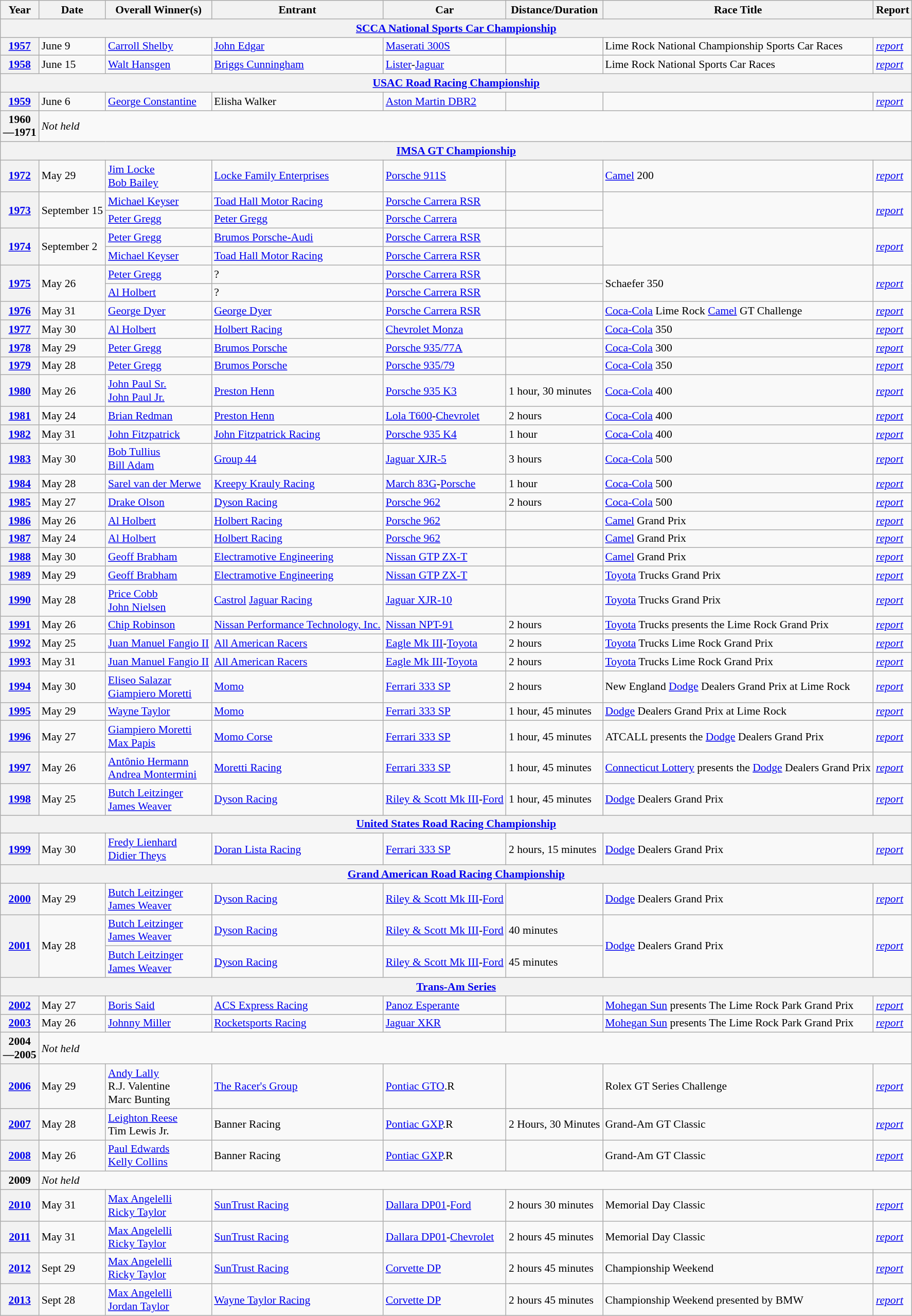<table class="wikitable" style="font-size: 90%;">
<tr>
<th>Year</th>
<th>Date</th>
<th>Overall Winner(s)</th>
<th>Entrant</th>
<th>Car</th>
<th>Distance/Duration</th>
<th>Race Title</th>
<th>Report</th>
</tr>
<tr>
<th colspan="8"><a href='#'>SCCA National Sports Car Championship</a></th>
</tr>
<tr>
<th><a href='#'>1957</a></th>
<td>June 9</td>
<td> <a href='#'>Carroll Shelby</a></td>
<td> <a href='#'>John Edgar</a></td>
<td><a href='#'>Maserati 300S</a></td>
<td></td>
<td>Lime Rock National Championship Sports Car Races</td>
<td><em><a href='#'>report</a></em></td>
</tr>
<tr>
<th><a href='#'>1958</a></th>
<td>June 15</td>
<td> <a href='#'>Walt Hansgen</a></td>
<td> <a href='#'>Briggs Cunningham</a></td>
<td><a href='#'>Lister</a>-<a href='#'>Jaguar</a></td>
<td></td>
<td>Lime Rock National Sports Car Races</td>
<td><em><a href='#'>report</a></em></td>
</tr>
<tr>
<th colspan="8"><a href='#'>USAC Road Racing Championship</a></th>
</tr>
<tr>
<th><a href='#'>1959</a></th>
<td>June 6</td>
<td> <a href='#'>George Constantine</a></td>
<td> Elisha Walker</td>
<td><a href='#'>Aston Martin DBR2</a></td>
<td></td>
<td></td>
<td><em><a href='#'>report</a></em></td>
</tr>
<tr>
<th>1960<br>—1971</th>
<td colspan="7"><em>Not held</em></td>
</tr>
<tr>
<th colspan="8"><a href='#'>IMSA GT Championship</a></th>
</tr>
<tr>
<th><a href='#'>1972</a></th>
<td>May 29</td>
<td> <a href='#'>Jim Locke</a><br> <a href='#'>Bob Bailey</a></td>
<td> <a href='#'>Locke Family Enterprises</a></td>
<td><a href='#'>Porsche 911S</a></td>
<td></td>
<td><a href='#'>Camel</a> 200</td>
<td><em><a href='#'>report</a></em></td>
</tr>
<tr>
<th rowspan="2"><a href='#'>1973</a></th>
<td rowspan="2">September 15</td>
<td> <a href='#'>Michael Keyser</a></td>
<td> <a href='#'>Toad Hall Motor Racing</a></td>
<td><a href='#'>Porsche Carrera RSR</a></td>
<td></td>
<td rowspan="2"></td>
<td rowspan="2"><em><a href='#'>report</a></em></td>
</tr>
<tr>
<td> <a href='#'>Peter Gregg</a></td>
<td> <a href='#'>Peter Gregg</a></td>
<td><a href='#'>Porsche Carrera</a></td>
<td></td>
</tr>
<tr>
<th rowspan="2"><a href='#'>1974</a></th>
<td rowspan="2">September 2</td>
<td> <a href='#'>Peter Gregg</a></td>
<td> <a href='#'>Brumos Porsche-Audi</a></td>
<td><a href='#'>Porsche Carrera RSR</a></td>
<td></td>
<td rowspan="2"></td>
<td rowspan="2"><em><a href='#'>report</a></em></td>
</tr>
<tr>
<td> <a href='#'>Michael Keyser</a></td>
<td> <a href='#'>Toad Hall Motor Racing</a></td>
<td><a href='#'>Porsche Carrera RSR</a></td>
<td></td>
</tr>
<tr>
<th rowspan="2"><a href='#'>1975</a></th>
<td rowspan="2">May 26</td>
<td> <a href='#'>Peter Gregg</a></td>
<td>?</td>
<td><a href='#'>Porsche Carrera RSR</a></td>
<td></td>
<td rowspan="2">Schaefer 350</td>
<td rowspan="2"><em><a href='#'>report</a></em></td>
</tr>
<tr>
<td> <a href='#'>Al Holbert</a></td>
<td>?</td>
<td><a href='#'>Porsche Carrera RSR</a></td>
<td></td>
</tr>
<tr>
<th><a href='#'>1976</a></th>
<td>May 31</td>
<td> <a href='#'>George Dyer</a></td>
<td> <a href='#'>George Dyer</a></td>
<td><a href='#'>Porsche Carrera RSR</a></td>
<td></td>
<td><a href='#'>Coca-Cola</a> Lime Rock <a href='#'>Camel</a> GT Challenge</td>
<td><em><a href='#'>report</a></em></td>
</tr>
<tr>
<th><a href='#'>1977</a></th>
<td>May 30</td>
<td> <a href='#'>Al Holbert</a></td>
<td> <a href='#'>Holbert Racing</a></td>
<td><a href='#'>Chevrolet Monza</a></td>
<td></td>
<td><a href='#'>Coca-Cola</a> 350</td>
<td><em><a href='#'>report</a></em></td>
</tr>
<tr>
<th><a href='#'>1978</a></th>
<td>May 29</td>
<td> <a href='#'>Peter Gregg</a></td>
<td> <a href='#'>Brumos Porsche</a></td>
<td><a href='#'>Porsche 935/77A</a></td>
<td></td>
<td><a href='#'>Coca-Cola</a> 300</td>
<td><em><a href='#'>report</a></em></td>
</tr>
<tr>
<th><a href='#'>1979</a></th>
<td>May 28</td>
<td> <a href='#'>Peter Gregg</a></td>
<td> <a href='#'>Brumos Porsche</a></td>
<td><a href='#'>Porsche 935/79</a></td>
<td></td>
<td><a href='#'>Coca-Cola</a> 350</td>
<td><em><a href='#'>report</a></em></td>
</tr>
<tr>
<th><a href='#'>1980</a></th>
<td>May 26</td>
<td> <a href='#'>John Paul Sr.</a><br> <a href='#'>John Paul Jr.</a></td>
<td> <a href='#'>Preston Henn</a></td>
<td><a href='#'>Porsche 935 K3</a></td>
<td>1 hour, 30 minutes</td>
<td><a href='#'>Coca-Cola</a> 400</td>
<td><em><a href='#'>report</a></em></td>
</tr>
<tr>
<th><a href='#'>1981</a></th>
<td>May 24</td>
<td> <a href='#'>Brian Redman</a></td>
<td> <a href='#'>Preston Henn</a></td>
<td><a href='#'>Lola T600</a>-<a href='#'>Chevrolet</a></td>
<td>2 hours</td>
<td><a href='#'>Coca-Cola</a> 400</td>
<td><em><a href='#'>report</a></em></td>
</tr>
<tr>
<th><a href='#'>1982</a></th>
<td>May 31</td>
<td> <a href='#'>John Fitzpatrick</a></td>
<td> <a href='#'>John Fitzpatrick Racing</a></td>
<td><a href='#'>Porsche 935 K4</a></td>
<td>1 hour</td>
<td><a href='#'>Coca-Cola</a> 400</td>
<td><em><a href='#'>report</a></em></td>
</tr>
<tr>
<th><a href='#'>1983</a></th>
<td>May 30</td>
<td> <a href='#'>Bob Tullius</a><br> <a href='#'>Bill Adam</a></td>
<td> <a href='#'>Group 44</a></td>
<td><a href='#'>Jaguar XJR-5</a></td>
<td>3 hours</td>
<td><a href='#'>Coca-Cola</a> 500</td>
<td><em><a href='#'>report</a></em></td>
</tr>
<tr>
<th><a href='#'>1984</a></th>
<td>May 28</td>
<td> <a href='#'>Sarel van der Merwe</a></td>
<td> <a href='#'>Kreepy Krauly Racing</a></td>
<td><a href='#'>March 83G</a>-<a href='#'>Porsche</a></td>
<td>1 hour</td>
<td><a href='#'>Coca-Cola</a> 500</td>
<td><em><a href='#'>report</a></em></td>
</tr>
<tr>
<th><a href='#'>1985</a></th>
<td>May 27</td>
<td> <a href='#'>Drake Olson</a></td>
<td> <a href='#'>Dyson Racing</a></td>
<td><a href='#'>Porsche 962</a></td>
<td>2 hours</td>
<td><a href='#'>Coca-Cola</a> 500</td>
<td><em><a href='#'>report</a></em></td>
</tr>
<tr>
<th><a href='#'>1986</a></th>
<td>May 26</td>
<td> <a href='#'>Al Holbert</a></td>
<td> <a href='#'>Holbert Racing</a></td>
<td><a href='#'>Porsche 962</a></td>
<td></td>
<td><a href='#'>Camel</a> Grand Prix</td>
<td><em><a href='#'>report</a></em></td>
</tr>
<tr>
<th><a href='#'>1987</a></th>
<td>May 24</td>
<td> <a href='#'>Al Holbert</a></td>
<td> <a href='#'>Holbert Racing</a></td>
<td><a href='#'>Porsche 962</a></td>
<td></td>
<td><a href='#'>Camel</a> Grand Prix</td>
<td><em><a href='#'>report</a></em></td>
</tr>
<tr>
<th><a href='#'>1988</a></th>
<td>May 30</td>
<td> <a href='#'>Geoff Brabham</a></td>
<td> <a href='#'>Electramotive Engineering</a></td>
<td><a href='#'>Nissan GTP ZX-T</a></td>
<td></td>
<td><a href='#'>Camel</a> Grand Prix</td>
<td><em><a href='#'>report</a></em></td>
</tr>
<tr>
<th><a href='#'>1989</a></th>
<td>May 29</td>
<td> <a href='#'>Geoff Brabham</a></td>
<td> <a href='#'>Electramotive Engineering</a></td>
<td><a href='#'>Nissan GTP ZX-T</a></td>
<td></td>
<td><a href='#'>Toyota</a> Trucks Grand Prix</td>
<td><em><a href='#'>report</a></em></td>
</tr>
<tr>
<th><a href='#'>1990</a></th>
<td>May 28</td>
<td> <a href='#'>Price Cobb</a><br> <a href='#'>John Nielsen</a></td>
<td> <a href='#'>Castrol</a> <a href='#'>Jaguar Racing</a></td>
<td><a href='#'>Jaguar XJR-10</a></td>
<td></td>
<td><a href='#'>Toyota</a> Trucks Grand Prix</td>
<td><em><a href='#'>report</a></em></td>
</tr>
<tr>
<th><a href='#'>1991</a></th>
<td>May 26</td>
<td> <a href='#'>Chip Robinson</a></td>
<td> <a href='#'>Nissan Performance Technology, Inc.</a></td>
<td><a href='#'>Nissan NPT-91</a></td>
<td>2 hours</td>
<td><a href='#'>Toyota</a> Trucks presents the Lime Rock Grand Prix</td>
<td><em><a href='#'>report</a></em></td>
</tr>
<tr>
<th><a href='#'>1992</a></th>
<td>May 25</td>
<td> <a href='#'>Juan Manuel Fangio II</a></td>
<td> <a href='#'>All American Racers</a></td>
<td><a href='#'>Eagle Mk III</a>-<a href='#'>Toyota</a></td>
<td>2 hours</td>
<td><a href='#'>Toyota</a> Trucks Lime Rock Grand Prix</td>
<td><em><a href='#'>report</a></em></td>
</tr>
<tr>
<th><a href='#'>1993</a></th>
<td>May 31</td>
<td> <a href='#'>Juan Manuel Fangio II</a></td>
<td> <a href='#'>All American Racers</a></td>
<td><a href='#'>Eagle Mk III</a>-<a href='#'>Toyota</a></td>
<td>2 hours</td>
<td><a href='#'>Toyota</a> Trucks Lime Rock Grand Prix</td>
<td><em><a href='#'>report</a></em></td>
</tr>
<tr>
<th><a href='#'>1994</a></th>
<td>May 30</td>
<td> <a href='#'>Eliseo Salazar</a><br> <a href='#'>Giampiero Moretti</a></td>
<td> <a href='#'>Momo</a></td>
<td><a href='#'>Ferrari 333 SP</a></td>
<td>2 hours</td>
<td>New England <a href='#'>Dodge</a> Dealers Grand Prix at Lime Rock</td>
<td><em><a href='#'>report</a></em></td>
</tr>
<tr>
<th><a href='#'>1995</a></th>
<td>May 29</td>
<td> <a href='#'>Wayne Taylor</a></td>
<td> <a href='#'>Momo</a></td>
<td><a href='#'>Ferrari 333 SP</a></td>
<td>1 hour, 45 minutes</td>
<td><a href='#'>Dodge</a> Dealers Grand Prix at Lime Rock</td>
<td><em><a href='#'>report</a></em></td>
</tr>
<tr>
<th><a href='#'>1996</a></th>
<td>May 27</td>
<td> <a href='#'>Giampiero Moretti</a><br> <a href='#'>Max Papis</a></td>
<td> <a href='#'>Momo Corse</a></td>
<td><a href='#'>Ferrari 333 SP</a></td>
<td>1 hour, 45 minutes</td>
<td>ATCALL presents the <a href='#'>Dodge</a> Dealers Grand Prix</td>
<td><em><a href='#'>report</a></em></td>
</tr>
<tr>
<th><a href='#'>1997</a></th>
<td>May 26</td>
<td> <a href='#'>Antônio Hermann</a><br> <a href='#'>Andrea Montermini</a></td>
<td> <a href='#'>Moretti Racing</a></td>
<td><a href='#'>Ferrari 333 SP</a></td>
<td>1 hour, 45 minutes</td>
<td><a href='#'>Connecticut Lottery</a> presents the <a href='#'>Dodge</a> Dealers Grand Prix</td>
<td><em><a href='#'>report</a></em></td>
</tr>
<tr>
<th><a href='#'>1998</a></th>
<td>May 25</td>
<td> <a href='#'>Butch Leitzinger</a><br> <a href='#'>James Weaver</a></td>
<td> <a href='#'>Dyson Racing</a></td>
<td><a href='#'>Riley & Scott Mk III</a>-<a href='#'>Ford</a></td>
<td>1 hour, 45 minutes</td>
<td><a href='#'>Dodge</a> Dealers Grand Prix</td>
<td><em><a href='#'>report</a></em></td>
</tr>
<tr>
<th colspan="8"><a href='#'>United States Road Racing Championship</a></th>
</tr>
<tr>
<th><a href='#'>1999</a></th>
<td>May 30</td>
<td> <a href='#'>Fredy Lienhard</a><br> <a href='#'>Didier Theys</a></td>
<td> <a href='#'>Doran Lista Racing</a></td>
<td><a href='#'>Ferrari 333 SP</a></td>
<td>2 hours, 15 minutes</td>
<td><a href='#'>Dodge</a> Dealers Grand Prix</td>
<td><em><a href='#'>report</a></em></td>
</tr>
<tr>
<th colspan="8"><a href='#'>Grand American Road Racing Championship</a></th>
</tr>
<tr>
<th><a href='#'>2000</a></th>
<td>May 29</td>
<td> <a href='#'>Butch Leitzinger</a><br> <a href='#'>James Weaver</a></td>
<td> <a href='#'>Dyson Racing</a></td>
<td><a href='#'>Riley & Scott Mk III</a>-<a href='#'>Ford</a></td>
<td></td>
<td><a href='#'>Dodge</a> Dealers Grand Prix</td>
<td><em><a href='#'>report</a></em></td>
</tr>
<tr>
<th rowspan="2"><a href='#'>2001</a></th>
<td rowspan="2">May 28</td>
<td> <a href='#'>Butch Leitzinger</a><br> <a href='#'>James Weaver</a></td>
<td> <a href='#'>Dyson Racing</a></td>
<td><a href='#'>Riley & Scott Mk III</a>-<a href='#'>Ford</a></td>
<td>40 minutes</td>
<td rowspan="2"><a href='#'>Dodge</a> Dealers Grand Prix</td>
<td rowspan="2"><em><a href='#'>report</a></em></td>
</tr>
<tr>
<td> <a href='#'>Butch Leitzinger</a><br> <a href='#'>James Weaver</a></td>
<td> <a href='#'>Dyson Racing</a></td>
<td><a href='#'>Riley & Scott Mk III</a>-<a href='#'>Ford</a></td>
<td>45 minutes</td>
</tr>
<tr>
<th colspan="8"><a href='#'>Trans-Am Series</a></th>
</tr>
<tr>
<th><a href='#'>2002</a></th>
<td>May 27</td>
<td> <a href='#'>Boris Said</a></td>
<td> <a href='#'>ACS Express Racing</a></td>
<td><a href='#'>Panoz Esperante</a></td>
<td></td>
<td><a href='#'>Mohegan Sun</a> presents The Lime Rock Park Grand Prix</td>
<td><em><a href='#'>report</a></em></td>
</tr>
<tr>
<th><a href='#'>2003</a></th>
<td>May 26</td>
<td> <a href='#'>Johnny Miller</a></td>
<td> <a href='#'>Rocketsports Racing</a></td>
<td><a href='#'>Jaguar XKR</a></td>
<td></td>
<td><a href='#'>Mohegan Sun</a> presents The Lime Rock Park Grand Prix</td>
<td><em><a href='#'>report</a></em></td>
</tr>
<tr>
<th>2004<br>—2005</th>
<td colspan="7"><em>Not held</em></td>
</tr>
<tr>
<th><a href='#'>2006</a></th>
<td>May 29</td>
<td> <a href='#'>Andy Lally</a><br> R.J. Valentine<br> Marc Bunting</td>
<td> <a href='#'>The Racer's Group</a></td>
<td><a href='#'>Pontiac GTO</a>.R</td>
<td></td>
<td>Rolex GT Series Challenge</td>
<td><em><a href='#'>report</a></em></td>
</tr>
<tr>
<th><a href='#'>2007</a></th>
<td>May 28</td>
<td> <a href='#'>Leighton Reese</a><br> Tim Lewis Jr.</td>
<td> Banner Racing</td>
<td><a href='#'>Pontiac GXP</a>.R</td>
<td>2 Hours, 30 Minutes</td>
<td>Grand-Am GT Classic</td>
<td><em><a href='#'>report</a></em></td>
</tr>
<tr>
<th><a href='#'>2008</a></th>
<td>May 26</td>
<td> <a href='#'>Paul Edwards</a><br> <a href='#'>Kelly Collins</a></td>
<td> Banner Racing</td>
<td><a href='#'>Pontiac GXP</a>.R</td>
<td></td>
<td>Grand-Am GT Classic</td>
<td><em><a href='#'>report</a></em></td>
</tr>
<tr>
<th>2009</th>
<td colspan="7"><em>Not held</em></td>
</tr>
<tr>
<th><a href='#'>2010</a></th>
<td>May 31</td>
<td> <a href='#'>Max Angelelli</a><br> <a href='#'>Ricky Taylor</a></td>
<td> <a href='#'>SunTrust Racing</a></td>
<td><a href='#'>Dallara DP01</a>-<a href='#'>Ford</a></td>
<td>2 hours 30 minutes</td>
<td>Memorial Day Classic</td>
<td><em><a href='#'>report</a></em></td>
</tr>
<tr>
<th><a href='#'>2011</a></th>
<td>May 31</td>
<td> <a href='#'>Max Angelelli</a><br> <a href='#'>Ricky Taylor</a></td>
<td> <a href='#'>SunTrust Racing</a></td>
<td><a href='#'>Dallara DP01</a>-<a href='#'>Chevrolet</a></td>
<td>2 hours 45 minutes</td>
<td>Memorial Day Classic</td>
<td><em><a href='#'>report</a></em></td>
</tr>
<tr>
<th><a href='#'>2012</a></th>
<td>Sept 29</td>
<td> <a href='#'>Max Angelelli</a><br> <a href='#'>Ricky Taylor</a></td>
<td> <a href='#'>SunTrust Racing</a></td>
<td><a href='#'>Corvette DP</a></td>
<td>2 hours 45 minutes</td>
<td>Championship Weekend</td>
<td><em><a href='#'>report</a></em></td>
</tr>
<tr>
<th><a href='#'>2013</a></th>
<td>Sept 28</td>
<td> <a href='#'>Max Angelelli</a><br> <a href='#'>Jordan Taylor</a></td>
<td> <a href='#'>Wayne Taylor Racing</a></td>
<td><a href='#'>Corvette DP</a></td>
<td>2 hours 45 minutes</td>
<td>Championship Weekend presented by BMW</td>
<td><em><a href='#'>report</a></em></td>
</tr>
</table>
